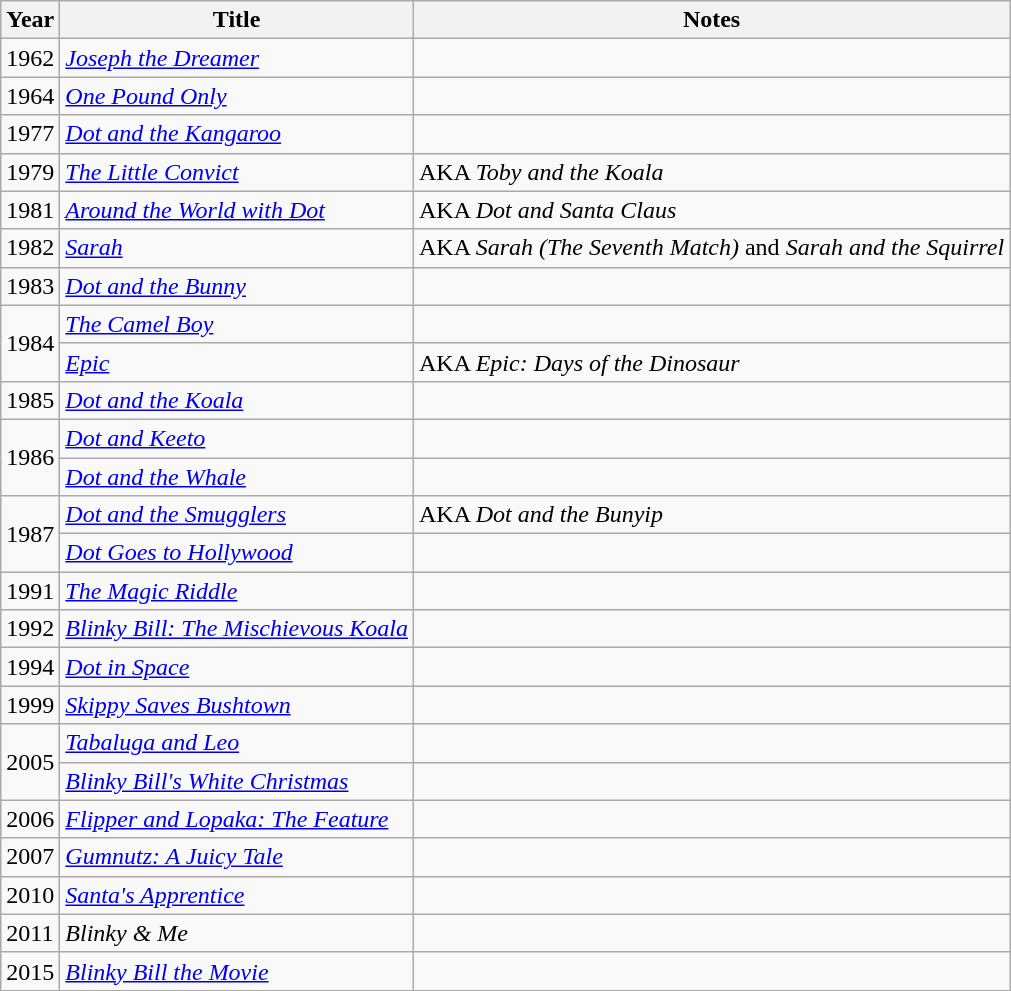<table class="wikitable">
<tr>
<th>Year</th>
<th>Title</th>
<th>Notes</th>
</tr>
<tr>
<td>1962</td>
<td><em><a href='#'>Joseph the Dreamer</a></em></td>
<td></td>
</tr>
<tr>
<td>1964</td>
<td><em><a href='#'>One Pound Only</a></em></td>
<td></td>
</tr>
<tr>
<td>1977</td>
<td><em><a href='#'>Dot and the Kangaroo</a></em></td>
<td></td>
</tr>
<tr>
<td>1979</td>
<td><em><a href='#'>The Little Convict</a></em></td>
<td>AKA <em>Toby and the Koala</em></td>
</tr>
<tr>
<td>1981</td>
<td><em><a href='#'>Around the World with Dot</a></em></td>
<td>AKA <em>Dot and Santa Claus</em></td>
</tr>
<tr>
<td>1982</td>
<td><em><a href='#'>Sarah</a></em></td>
<td>AKA <em>Sarah (The Seventh Match)</em> and <em>Sarah and the Squirrel</em></td>
</tr>
<tr>
<td>1983</td>
<td><em><a href='#'>Dot and the Bunny</a></em></td>
<td></td>
</tr>
<tr>
<td rowspan="2">1984</td>
<td><em><a href='#'>The Camel Boy</a></em></td>
<td></td>
</tr>
<tr>
<td><em><a href='#'>Epic</a></em></td>
<td>AKA <em>Epic: Days of the Dinosaur</em></td>
</tr>
<tr>
<td>1985</td>
<td><em><a href='#'>Dot and the Koala</a></em></td>
<td></td>
</tr>
<tr>
<td rowspan="2">1986</td>
<td><em><a href='#'>Dot and Keeto</a></em></td>
<td></td>
</tr>
<tr>
<td><em><a href='#'>Dot and the Whale</a></em></td>
<td></td>
</tr>
<tr>
<td rowspan="2">1987</td>
<td><em><a href='#'>Dot and the Smugglers</a></em></td>
<td>AKA <em>Dot and the Bunyip</em></td>
</tr>
<tr>
<td><em><a href='#'>Dot Goes to Hollywood</a></em></td>
<td></td>
</tr>
<tr>
<td>1991</td>
<td><em><a href='#'>The Magic Riddle</a></em></td>
<td></td>
</tr>
<tr>
<td>1992</td>
<td><em><a href='#'>Blinky Bill: The Mischievous Koala</a></em></td>
<td></td>
</tr>
<tr>
<td>1994</td>
<td><em><a href='#'>Dot in Space</a></em></td>
<td></td>
</tr>
<tr>
<td>1999</td>
<td><em><a href='#'>Skippy Saves Bushtown</a></em></td>
<td></td>
</tr>
<tr>
<td rowspan="2">2005</td>
<td><em><a href='#'>Tabaluga and Leo</a></em></td>
<td></td>
</tr>
<tr>
<td><em><a href='#'>Blinky Bill's White Christmas</a></em></td>
<td></td>
</tr>
<tr>
<td>2006</td>
<td><em><a href='#'>Flipper and Lopaka: The Feature</a></em></td>
<td></td>
</tr>
<tr>
<td>2007</td>
<td><em><a href='#'>Gumnutz: A Juicy Tale</a></em></td>
<td></td>
</tr>
<tr>
<td>2010</td>
<td><em><a href='#'>Santa's Apprentice</a></em></td>
<td></td>
</tr>
<tr>
<td>2011</td>
<td><em>Blinky & Me</em></td>
<td></td>
</tr>
<tr>
<td>2015</td>
<td><em><a href='#'>Blinky Bill the Movie</a></em></td>
<td></td>
</tr>
</table>
